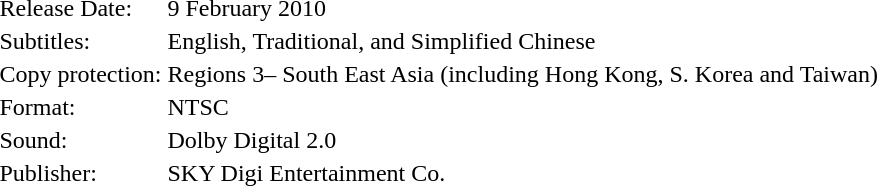<table>
<tr>
<td>Release Date:</td>
<td>9 February 2010</td>
</tr>
<tr>
<td>Subtitles:</td>
<td>English, Traditional, and Simplified Chinese</td>
</tr>
<tr>
<td>Copy protection:</td>
<td>Regions 3– South East Asia (including Hong Kong, S. Korea and Taiwan)</td>
</tr>
<tr>
<td>Format:</td>
<td>NTSC</td>
</tr>
<tr>
<td>Sound:</td>
<td>Dolby Digital 2.0</td>
</tr>
<tr>
<td>Publisher:</td>
<td>SKY Digi Entertainment Co.</td>
</tr>
</table>
